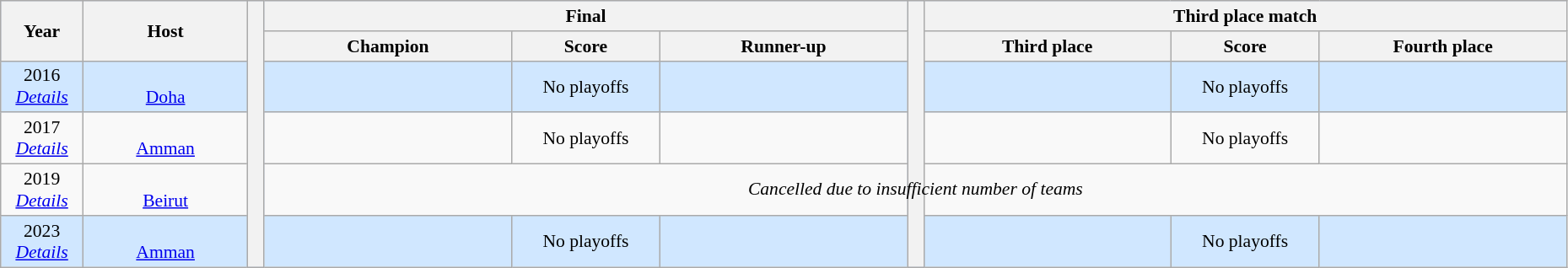<table class="wikitable" style="font-size:90%; width: 98%; text-align: center;">
<tr bgcolor=#C1D8FF>
<th rowspan=2 width=5%>Year</th>
<th rowspan=2 width=10%>Host</th>
<th width=1% rowspan=18 bgcolor=ffffff></th>
<th colspan=3>Final</th>
<th width=1% rowspan=18 bgcolor=ffffff></th>
<th colspan=3>Third place match</th>
</tr>
<tr bgcolor=#EFEFEF>
<th width=15%>Champion</th>
<th width=9%>Score</th>
<th width=15%>Runner-up</th>
<th width=15%>Third place</th>
<th width=9%>Score</th>
<th width=15%>Fourth place</th>
</tr>
<tr bgcolor=#D0E7FF>
<td>2016<br><em><a href='#'>Details</a></em></td>
<td><br><a href='#'>Doha</a></td>
<td><strong></strong></td>
<td><span>No playoffs</span></td>
<td></td>
<td></td>
<td><span>No playoffs</span></td>
<td></td>
</tr>
<tr>
<td>2017<br><em><a href='#'>Details</a></em></td>
<td><br><a href='#'>Amman</a></td>
<td><strong></strong></td>
<td><span>No playoffs</span></td>
<td></td>
<td></td>
<td><span>No playoffs</span></td>
<td></td>
</tr>
<tr>
<td>2019<br><em><a href='#'>Details</a></em></td>
<td><br><a href='#'>Beirut</a></td>
<td colspan=7><em>Cancelled due to insufficient number of teams</em></td>
</tr>
<tr bgcolor=#D0E7FF>
<td>2023<br><em><a href='#'>Details</a></em></td>
<td><br><a href='#'>Amman</a></td>
<td></td>
<td><span>No playoffs</span></td>
<td></td>
<td></td>
<td><span>No playoffs</span></td>
<td></td>
</tr>
</table>
